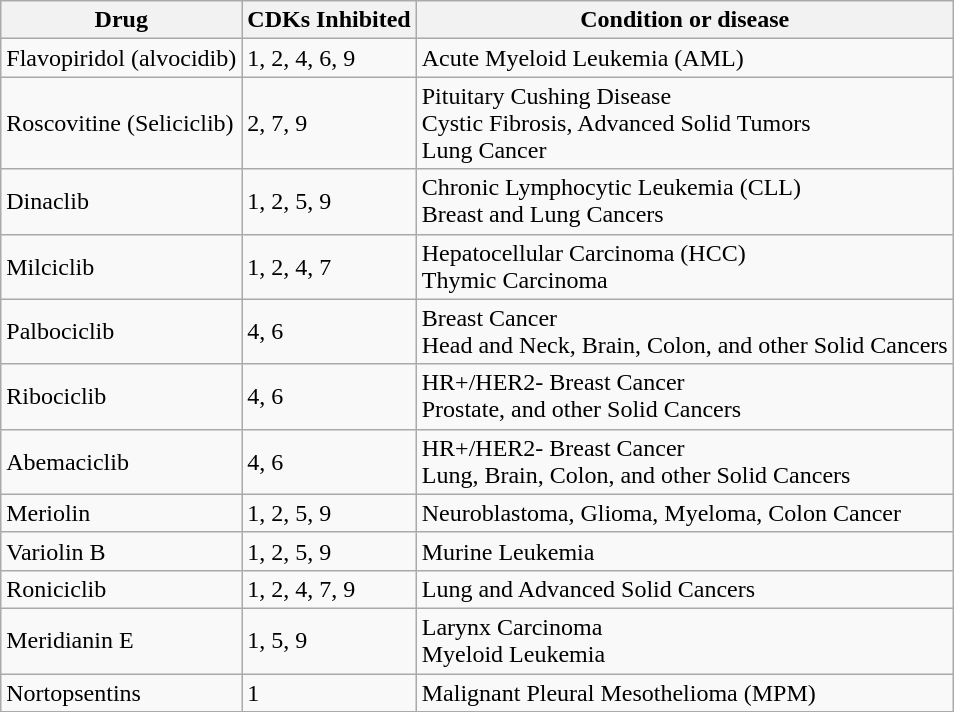<table class="wikitable">
<tr>
<th>Drug</th>
<th>CDKs Inhibited</th>
<th>Condition or disease</th>
</tr>
<tr>
<td>Flavopiridol (alvocidib)</td>
<td>1, 2, 4, 6, 9</td>
<td>Acute Myeloid Leukemia (AML)</td>
</tr>
<tr>
<td>Roscovitine (Seliciclib)</td>
<td>2, 7, 9</td>
<td>Pituitary Cushing Disease<br>Cystic Fibrosis, Advanced Solid Tumors<br>Lung Cancer</td>
</tr>
<tr>
<td>Dinaclib</td>
<td>1, 2, 5, 9</td>
<td>Chronic Lymphocytic Leukemia (CLL)<br>Breast and Lung Cancers</td>
</tr>
<tr>
<td>Milciclib</td>
<td>1, 2, 4, 7</td>
<td>Hepatocellular Carcinoma (HCC)<br>Thymic Carcinoma</td>
</tr>
<tr>
<td>Palbociclib</td>
<td>4, 6</td>
<td>Breast Cancer<br>Head and Neck, Brain, Colon, and other Solid Cancers</td>
</tr>
<tr>
<td>Ribociclib</td>
<td>4, 6</td>
<td>HR+/HER2- Breast Cancer<br>Prostate, and other Solid Cancers</td>
</tr>
<tr>
<td>Abemaciclib</td>
<td>4, 6</td>
<td>HR+/HER2- Breast Cancer<br>Lung, Brain, Colon, and other Solid Cancers</td>
</tr>
<tr>
<td>Meriolin</td>
<td>1, 2, 5, 9</td>
<td>Neuroblastoma, Glioma, Myeloma, Colon Cancer</td>
</tr>
<tr>
<td>Variolin B</td>
<td>1, 2, 5, 9</td>
<td>Murine Leukemia</td>
</tr>
<tr>
<td>Roniciclib</td>
<td>1, 2, 4, 7, 9</td>
<td>Lung and Advanced Solid Cancers</td>
</tr>
<tr>
<td>Meridianin E</td>
<td>1, 5, 9</td>
<td>Larynx Carcinoma<br>Myeloid Leukemia</td>
</tr>
<tr>
<td>Nortopsentins</td>
<td>1</td>
<td>Malignant Pleural Mesothelioma (MPM)</td>
</tr>
</table>
